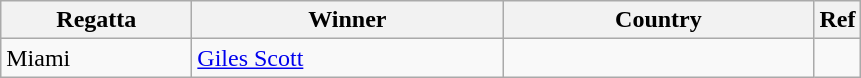<table class="wikitable">
<tr>
<th width=120>Regatta</th>
<th width=200px>Winner</th>
<th width=200px>Country</th>
<th>Ref</th>
</tr>
<tr>
<td>Miami</td>
<td><a href='#'>Giles Scott</a></td>
<td></td>
<td></td>
</tr>
</table>
